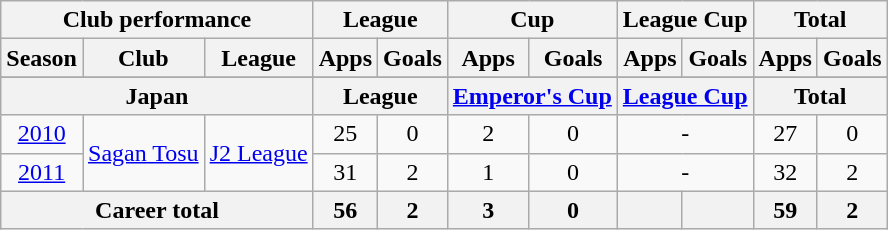<table class="wikitable" style="text-align:center">
<tr>
<th colspan=3>Club performance</th>
<th colspan=2>League</th>
<th colspan=2>Cup</th>
<th colspan=2>League Cup</th>
<th colspan=2>Total</th>
</tr>
<tr>
<th>Season</th>
<th>Club</th>
<th>League</th>
<th>Apps</th>
<th>Goals</th>
<th>Apps</th>
<th>Goals</th>
<th>Apps</th>
<th>Goals</th>
<th>Apps</th>
<th>Goals</th>
</tr>
<tr>
</tr>
<tr>
<th colspan=3>Japan</th>
<th colspan=2>League</th>
<th colspan=2><a href='#'>Emperor's Cup</a></th>
<th colspan=2><a href='#'>League Cup</a></th>
<th colspan=2>Total</th>
</tr>
<tr>
<td><a href='#'>2010</a></td>
<td rowspan=2><a href='#'>Sagan Tosu</a></td>
<td rowspan=2><a href='#'>J2 League</a></td>
<td>25</td>
<td>0</td>
<td>2</td>
<td>0</td>
<td colspan=2>-</td>
<td>27</td>
<td>0</td>
</tr>
<tr>
<td><a href='#'>2011</a></td>
<td>31</td>
<td>2</td>
<td>1</td>
<td>0</td>
<td colspan="2">-</td>
<td>32</td>
<td>2</td>
</tr>
<tr>
<th colspan=3>Career total</th>
<th>56</th>
<th>2</th>
<th>3</th>
<th>0</th>
<th></th>
<th></th>
<th>59</th>
<th>2</th>
</tr>
</table>
